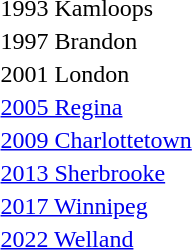<table>
<tr>
<td>1993 Kamloops</td>
<td></td>
<td></td>
<td></td>
</tr>
<tr>
<td>1997 Brandon</td>
<td></td>
<td></td>
<td></td>
</tr>
<tr>
<td>2001 London</td>
<td></td>
<td></td>
<td></td>
</tr>
<tr>
<td><a href='#'>2005 Regina</a></td>
<td></td>
<td></td>
<td></td>
</tr>
<tr>
<td><a href='#'>2009 Charlottetown</a></td>
<td></td>
<td></td>
<td></td>
</tr>
<tr>
<td><a href='#'>2013 Sherbrooke</a></td>
<td></td>
<td></td>
<td></td>
</tr>
<tr>
<td><a href='#'>2017 Winnipeg</a></td>
<td></td>
<td></td>
<td></td>
</tr>
<tr>
<td><a href='#'>2022 Welland</a></td>
<td></td>
<td></td>
<td></td>
</tr>
</table>
